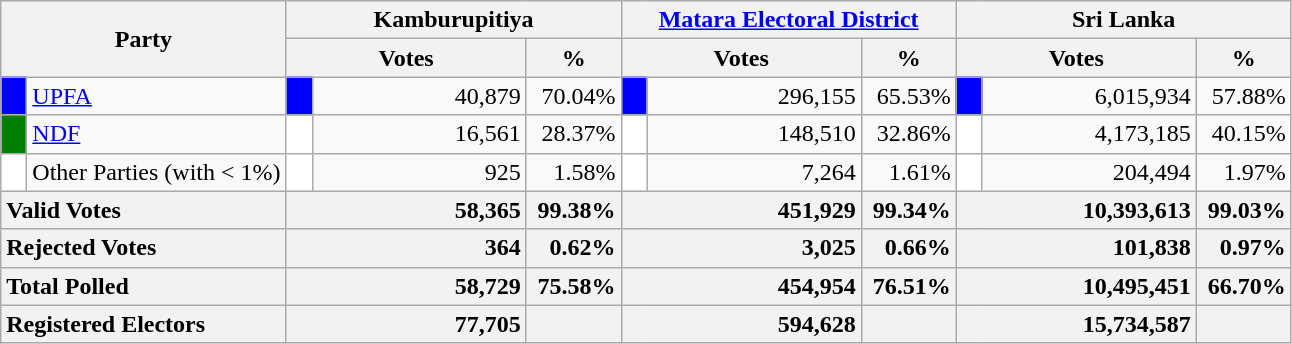<table class="wikitable">
<tr>
<th colspan="2" width="144px"rowspan="2">Party</th>
<th colspan="3" width="216px">Kamburupitiya</th>
<th colspan="3" width="216px"><a href='#'>Matara Electoral District</a></th>
<th colspan="3" width="216px">Sri Lanka</th>
</tr>
<tr>
<th colspan="2" width="144px">Votes</th>
<th>%</th>
<th colspan="2" width="144px">Votes</th>
<th>%</th>
<th colspan="2" width="144px">Votes</th>
<th>%</th>
</tr>
<tr>
<td style="background-color:blue;" width="10px"></td>
<td style="text-align:left;"><a href='#'>UPFA</a></td>
<td style="background-color:blue;" width="10px"></td>
<td style="text-align:right;">40,879</td>
<td style="text-align:right;">70.04%</td>
<td style="background-color:blue;" width="10px"></td>
<td style="text-align:right;">296,155</td>
<td style="text-align:right;">65.53%</td>
<td style="background-color:blue;" width="10px"></td>
<td style="text-align:right;">6,015,934</td>
<td style="text-align:right;">57.88%</td>
</tr>
<tr>
<td style="background-color:green;" width="10px"></td>
<td style="text-align:left;"><a href='#'>NDF</a></td>
<td style="background-color:white;" width="10px"></td>
<td style="text-align:right;">16,561</td>
<td style="text-align:right;">28.37%</td>
<td style="background-color:white;" width="10px"></td>
<td style="text-align:right;">148,510</td>
<td style="text-align:right;">32.86%</td>
<td style="background-color:white;" width="10px"></td>
<td style="text-align:right;">4,173,185</td>
<td style="text-align:right;">40.15%</td>
</tr>
<tr>
<td style="background-color:white;" width="10px"></td>
<td style="text-align:left;">Other Parties (with < 1%)</td>
<td style="background-color:white;" width="10px"></td>
<td style="text-align:right;">925</td>
<td style="text-align:right;">1.58%</td>
<td style="background-color:white;" width="10px"></td>
<td style="text-align:right;">7,264</td>
<td style="text-align:right;">1.61%</td>
<td style="background-color:white;" width="10px"></td>
<td style="text-align:right;">204,494</td>
<td style="text-align:right;">1.97%</td>
</tr>
<tr>
<th colspan="2" width="144px"style="text-align:left;">Valid Votes</th>
<th style="text-align:right;"colspan="2" width="144px">58,365</th>
<th style="text-align:right;">99.38%</th>
<th style="text-align:right;"colspan="2" width="144px">451,929</th>
<th style="text-align:right;">99.34%</th>
<th style="text-align:right;"colspan="2" width="144px">10,393,613</th>
<th style="text-align:right;">99.03%</th>
</tr>
<tr>
<th colspan="2" width="144px"style="text-align:left;">Rejected Votes</th>
<th style="text-align:right;"colspan="2" width="144px">364</th>
<th style="text-align:right;">0.62%</th>
<th style="text-align:right;"colspan="2" width="144px">3,025</th>
<th style="text-align:right;">0.66%</th>
<th style="text-align:right;"colspan="2" width="144px">101,838</th>
<th style="text-align:right;">0.97%</th>
</tr>
<tr>
<th colspan="2" width="144px"style="text-align:left;">Total Polled</th>
<th style="text-align:right;"colspan="2" width="144px">58,729</th>
<th style="text-align:right;">75.58%</th>
<th style="text-align:right;"colspan="2" width="144px">454,954</th>
<th style="text-align:right;">76.51%</th>
<th style="text-align:right;"colspan="2" width="144px">10,495,451</th>
<th style="text-align:right;">66.70%</th>
</tr>
<tr>
<th colspan="2" width="144px"style="text-align:left;">Registered Electors</th>
<th style="text-align:right;"colspan="2" width="144px">77,705</th>
<th></th>
<th style="text-align:right;"colspan="2" width="144px">594,628</th>
<th></th>
<th style="text-align:right;"colspan="2" width="144px">15,734,587</th>
<th></th>
</tr>
</table>
